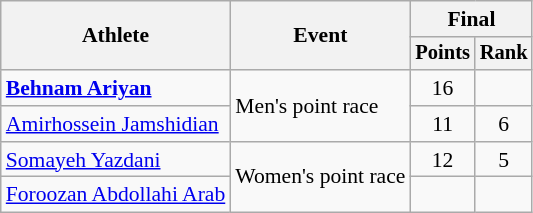<table class="wikitable" style="font-size:90%;">
<tr>
<th rowspan=2>Athlete</th>
<th rowspan=2>Event</th>
<th colspan=2>Final</th>
</tr>
<tr style="font-size:95%">
<th>Points</th>
<th>Rank</th>
</tr>
<tr align=center>
<td align=left><strong><a href='#'>Behnam Ariyan</a></strong></td>
<td align=left rowspan=2>Men's point race</td>
<td>16</td>
<td></td>
</tr>
<tr align=center>
<td align=left><a href='#'>Amirhossein Jamshidian</a></td>
<td>11</td>
<td>6</td>
</tr>
<tr align=center>
<td align=left><a href='#'>Somayeh Yazdani</a></td>
<td align=left rowspan=2>Women's point race</td>
<td>12</td>
<td>5</td>
</tr>
<tr align=center>
<td align=left><a href='#'>Foroozan Abdollahi Arab</a></td>
<td></td>
<td></td>
</tr>
</table>
